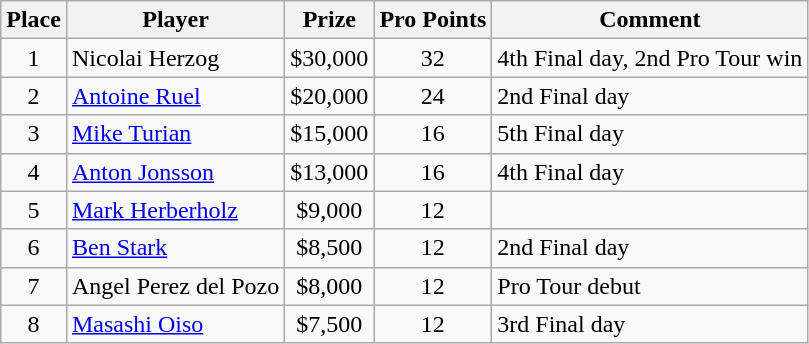<table class="wikitable">
<tr>
<th>Place</th>
<th>Player</th>
<th>Prize</th>
<th>Pro Points</th>
<th>Comment</th>
</tr>
<tr>
<td align=center>1</td>
<td> Nicolai Herzog</td>
<td align=center>$30,000</td>
<td align=center>32</td>
<td>4th Final day, 2nd Pro Tour win</td>
</tr>
<tr>
<td align=center>2</td>
<td> <a href='#'>Antoine Ruel</a></td>
<td align=center>$20,000</td>
<td align=center>24</td>
<td>2nd Final day</td>
</tr>
<tr>
<td align=center>3</td>
<td> <a href='#'>Mike Turian</a></td>
<td align=center>$15,000</td>
<td align=center>16</td>
<td>5th Final day</td>
</tr>
<tr>
<td align=center>4</td>
<td> <a href='#'>Anton Jonsson</a></td>
<td align=center>$13,000</td>
<td align=center>16</td>
<td>4th Final day</td>
</tr>
<tr>
<td align=center>5</td>
<td> <a href='#'>Mark Herberholz</a></td>
<td align=center>$9,000</td>
<td align=center>12</td>
<td></td>
</tr>
<tr>
<td align=center>6</td>
<td> <a href='#'>Ben Stark</a></td>
<td align=center>$8,500</td>
<td align=center>12</td>
<td>2nd Final day</td>
</tr>
<tr>
<td align=center>7</td>
<td> Angel Perez del Pozo</td>
<td align=center>$8,000</td>
<td align=center>12</td>
<td>Pro Tour debut</td>
</tr>
<tr>
<td align=center>8</td>
<td> <a href='#'>Masashi Oiso</a></td>
<td align=center>$7,500</td>
<td align=center>12</td>
<td>3rd Final day</td>
</tr>
</table>
